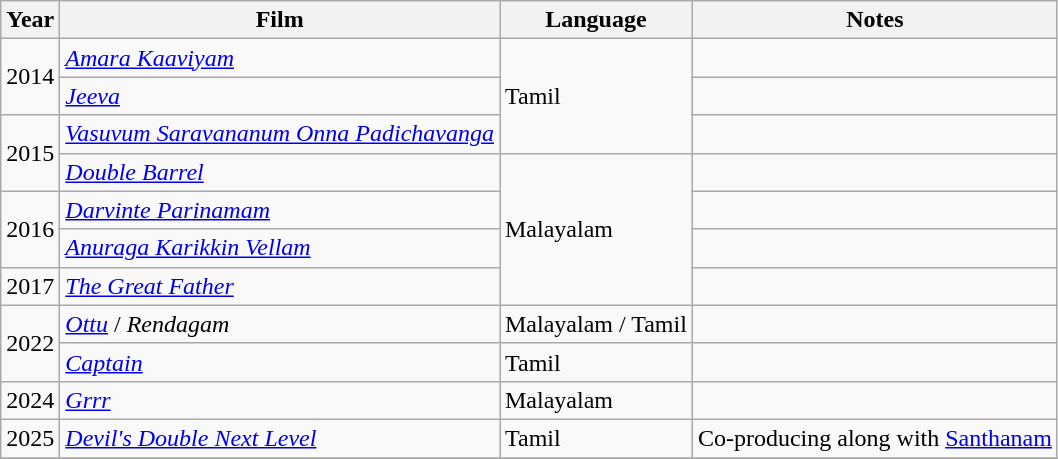<table class="wikitable sortable">
<tr>
<th scope="col">Year</th>
<th scope="col">Film</th>
<th scope="col">Language</th>
<th class="unsortable" scope="col">Notes</th>
</tr>
<tr>
<td rowspan="2">2014</td>
<td><em><a href='#'>Amara Kaaviyam</a></em></td>
<td rowspan="3">Tamil</td>
<td></td>
</tr>
<tr>
<td><em><a href='#'>Jeeva</a></em></td>
<td></td>
</tr>
<tr>
<td rowspan="2">2015</td>
<td><em><a href='#'>Vasuvum Saravananum Onna Padichavanga</a></em></td>
<td></td>
</tr>
<tr>
<td><em><a href='#'>Double Barrel</a></em></td>
<td rowspan="4">Malayalam</td>
<td></td>
</tr>
<tr>
<td rowspan="2">2016</td>
<td><em><a href='#'>Darvinte Parinamam</a></em></td>
<td></td>
</tr>
<tr>
<td><em><a href='#'>Anuraga Karikkin Vellam</a></em></td>
<td></td>
</tr>
<tr>
<td>2017</td>
<td><em><a href='#'>The Great Father</a></em></td>
<td></td>
</tr>
<tr>
<td rowspan=2>2022</td>
<td><em><a href='#'>Ottu</a></em> / <em>Rendagam</em></td>
<td>Malayalam / Tamil</td>
<td></td>
</tr>
<tr>
<td><em><a href='#'>Captain</a></em></td>
<td>Tamil</td>
<td></td>
</tr>
<tr>
<td>2024</td>
<td><em><a href='#'>Grrr</a></em></td>
<td>Malayalam</td>
<td></td>
</tr>
<tr>
<td>2025</td>
<td><em><a href='#'>Devil's Double Next Level</a></em></td>
<td>Tamil</td>
<td>Co-producing along with <a href='#'>Santhanam</a></td>
</tr>
<tr>
</tr>
</table>
